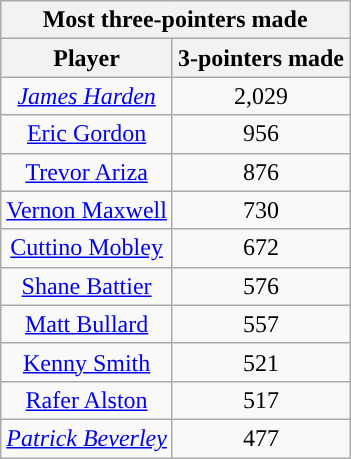<table class="wikitable sortable" style="text-align:center">
<tr>
<th colspan="2" style="text-align:center; ">Most three-pointers made</th>
</tr>
<tr>
<th style="text-align:center; ">Player</th>
<th style="text-align:center; ">3-pointers made</th>
</tr>
<tr>
<td><em><a href='#'>James Harden</a></em></td>
<td>2,029</td>
</tr>
<tr>
<td><a href='#'>Eric Gordon</a></td>
<td>956</td>
</tr>
<tr>
<td><a href='#'>Trevor Ariza</a></td>
<td>876</td>
</tr>
<tr>
<td><a href='#'>Vernon Maxwell</a></td>
<td>730</td>
</tr>
<tr>
<td><a href='#'>Cuttino Mobley</a></td>
<td>672</td>
</tr>
<tr>
<td><a href='#'>Shane Battier</a></td>
<td>576</td>
</tr>
<tr>
<td><a href='#'>Matt Bullard</a></td>
<td>557</td>
</tr>
<tr>
<td><a href='#'>Kenny Smith</a></td>
<td>521</td>
</tr>
<tr>
<td><a href='#'>Rafer Alston</a></td>
<td>517</td>
</tr>
<tr>
<td><em><a href='#'>Patrick Beverley</a></em></td>
<td>477</td>
</tr>
</table>
